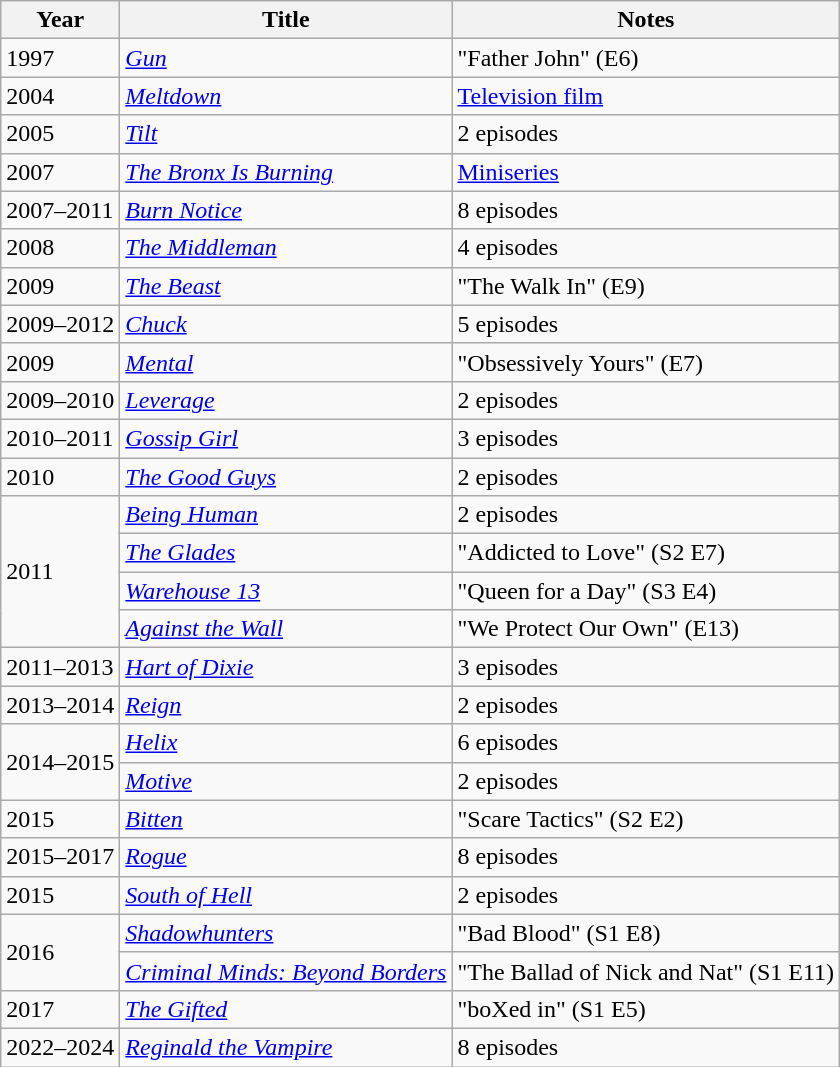<table class="wikitable">
<tr>
<th>Year</th>
<th>Title</th>
<th>Notes</th>
</tr>
<tr>
<td>1997</td>
<td><em><a href='#'>Gun</a></em></td>
<td>"Father John" (E6)</td>
</tr>
<tr>
<td>2004</td>
<td><em><a href='#'>Meltdown</a></em></td>
<td><a href='#'>Television film</a></td>
</tr>
<tr>
<td>2005</td>
<td><em><a href='#'>Tilt</a></em></td>
<td>2 episodes</td>
</tr>
<tr>
<td>2007</td>
<td><em><a href='#'>The Bronx Is Burning</a></em></td>
<td><a href='#'>Miniseries</a></td>
</tr>
<tr>
<td>2007–2011</td>
<td><em><a href='#'>Burn Notice</a></em></td>
<td>8 episodes</td>
</tr>
<tr>
<td>2008</td>
<td><em><a href='#'>The Middleman</a></em></td>
<td>4 episodes</td>
</tr>
<tr>
<td>2009</td>
<td><em><a href='#'>The Beast</a></em></td>
<td>"The Walk In" (E9)</td>
</tr>
<tr>
<td>2009–2012</td>
<td><em><a href='#'>Chuck</a></em></td>
<td>5 episodes</td>
</tr>
<tr>
<td>2009</td>
<td><em><a href='#'>Mental</a></em></td>
<td>"Obsessively Yours" (E7)</td>
</tr>
<tr>
<td>2009–2010</td>
<td><em><a href='#'>Leverage</a></em></td>
<td>2 episodes</td>
</tr>
<tr>
<td>2010–2011</td>
<td><em><a href='#'>Gossip Girl</a></em></td>
<td>3 episodes</td>
</tr>
<tr>
<td>2010</td>
<td><em><a href='#'>The Good Guys</a></em></td>
<td>2 episodes</td>
</tr>
<tr>
<td rowspan="4">2011</td>
<td><em><a href='#'>Being Human</a></em></td>
<td>2 episodes</td>
</tr>
<tr>
<td><em><a href='#'>The Glades</a></em></td>
<td>"Addicted to Love" (S2 E7)</td>
</tr>
<tr>
<td><em><a href='#'>Warehouse 13</a></em></td>
<td>"Queen for a Day" (S3 E4)</td>
</tr>
<tr>
<td><em><a href='#'>Against the Wall</a></em></td>
<td>"We Protect Our Own" (E13)</td>
</tr>
<tr>
<td>2011–2013</td>
<td><em><a href='#'>Hart of Dixie</a></em></td>
<td>3 episodes</td>
</tr>
<tr>
<td>2013–2014</td>
<td><em><a href='#'>Reign</a></em></td>
<td>2 episodes</td>
</tr>
<tr>
<td rowspan="2">2014–2015</td>
<td><em><a href='#'>Helix</a></em></td>
<td>6 episodes</td>
</tr>
<tr>
<td><em><a href='#'>Motive</a></em></td>
<td>2 episodes</td>
</tr>
<tr>
<td>2015</td>
<td><em><a href='#'>Bitten</a></em></td>
<td>"Scare Tactics" (S2 E2)</td>
</tr>
<tr>
<td>2015–2017</td>
<td><em><a href='#'>Rogue</a></em></td>
<td>8 episodes</td>
</tr>
<tr>
<td>2015</td>
<td><em><a href='#'>South of Hell</a></em></td>
<td>2 episodes</td>
</tr>
<tr>
<td rowspan="2">2016</td>
<td><em><a href='#'>Shadowhunters</a></em></td>
<td>"Bad Blood" (S1 E8)</td>
</tr>
<tr>
<td><em><a href='#'>Criminal Minds: Beyond Borders</a></em></td>
<td>"The Ballad of Nick and Nat" (S1 E11)</td>
</tr>
<tr>
<td>2017</td>
<td><em><a href='#'>The Gifted</a></em></td>
<td>"boXed in" (S1 E5)</td>
</tr>
<tr>
<td>2022–2024</td>
<td><em><a href='#'>Reginald the Vampire</a></em></td>
<td>8 episodes</td>
</tr>
</table>
